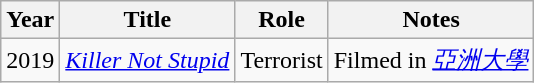<table class="wikitable sortable">
<tr>
<th>Year</th>
<th>Title</th>
<th>Role</th>
<th>Notes</th>
</tr>
<tr>
<td>2019</td>
<td><em><a href='#'>Killer Not Stupid</a></em></td>
<td>Terrorist</td>
<td>Filmed in <em><a href='#'>亞洲大學</a></em></td>
</tr>
</table>
